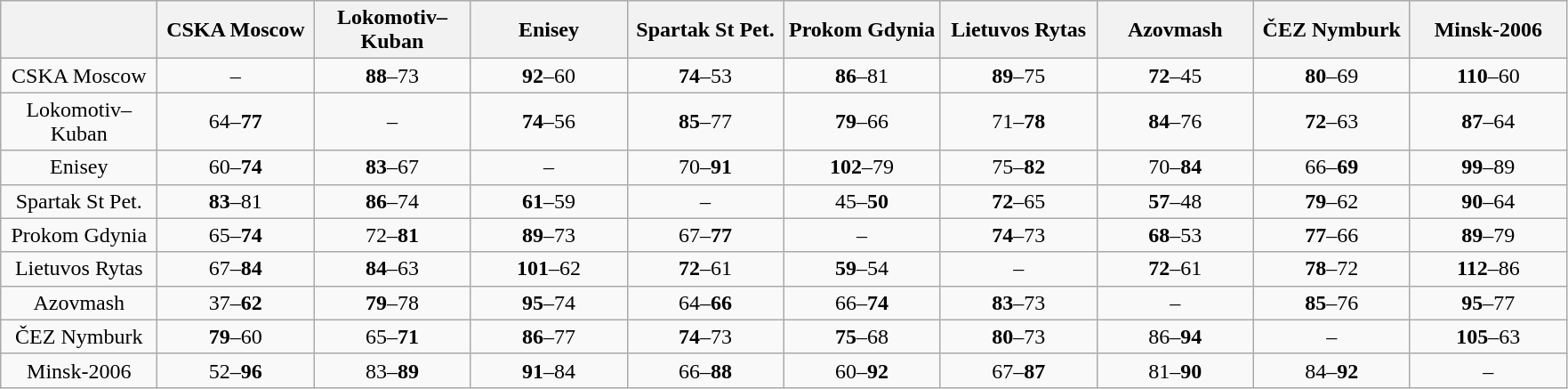<table class="wikitable" style="text-align:center">
<tr>
<th width=110></th>
<th width=110>CSKA Moscow</th>
<th width=110>Lokomotiv–Kuban</th>
<th width=110>Enisey</th>
<th width=110>Spartak St Pet.</th>
<th width=110>Prokom Gdynia</th>
<th width=110>Lietuvos Rytas</th>
<th width=110>Azovmash</th>
<th width=110>ČEZ Nymburk</th>
<th width=110>Minsk-2006</th>
</tr>
<tr>
<td>CSKA Moscow</td>
<td>–</td>
<td><strong>88</strong>–73</td>
<td><strong>92</strong>–60</td>
<td><strong>74</strong>–53</td>
<td><strong>86</strong>–81</td>
<td><strong>89</strong>–75</td>
<td><strong>72</strong>–45</td>
<td><strong>80</strong>–69</td>
<td><strong>110</strong>–60</td>
</tr>
<tr>
<td>Lokomotiv–Kuban</td>
<td>64–<strong>77</strong></td>
<td>–</td>
<td><strong>74</strong>–56</td>
<td><strong>85</strong>–77</td>
<td><strong>79</strong>–66</td>
<td>71–<strong>78</strong></td>
<td><strong>84</strong>–76</td>
<td><strong>72</strong>–63</td>
<td><strong>87</strong>–64</td>
</tr>
<tr>
<td>Enisey</td>
<td>60–<strong>74</strong></td>
<td><strong>83</strong>–67</td>
<td>–</td>
<td>70–<strong>91</strong></td>
<td><strong>102</strong>–79</td>
<td>75–<strong>82</strong></td>
<td>70–<strong>84</strong></td>
<td>66–<strong>69</strong></td>
<td><strong>99</strong>–89</td>
</tr>
<tr>
<td>Spartak St Pet.</td>
<td><strong>83</strong>–81</td>
<td><strong>86</strong>–74</td>
<td><strong>61</strong>–59</td>
<td>–</td>
<td>45–<strong>50</strong></td>
<td><strong>72</strong>–65</td>
<td><strong>57</strong>–48</td>
<td><strong>79</strong>–62</td>
<td><strong>90</strong>–64</td>
</tr>
<tr>
<td>Prokom Gdynia</td>
<td>65–<strong>74</strong></td>
<td>72–<strong>81</strong></td>
<td><strong>89</strong>–73</td>
<td>67–<strong>77</strong></td>
<td>–</td>
<td><strong>74</strong>–73</td>
<td><strong>68</strong>–53</td>
<td><strong>77</strong>–66</td>
<td><strong>89</strong>–79</td>
</tr>
<tr>
<td>Lietuvos Rytas</td>
<td>67–<strong>84</strong></td>
<td><strong>84</strong>–63</td>
<td><strong>101</strong>–62</td>
<td><strong>72</strong>–61</td>
<td><strong>59</strong>–54</td>
<td>–</td>
<td><strong>72</strong>–61</td>
<td><strong>78</strong>–72</td>
<td><strong>112</strong>–86</td>
</tr>
<tr>
<td>Azovmash</td>
<td>37–<strong>62</strong></td>
<td><strong>79</strong>–78</td>
<td><strong>95</strong>–74</td>
<td>64–<strong>66</strong></td>
<td>66–<strong>74</strong></td>
<td><strong>83</strong>–73</td>
<td>–</td>
<td><strong>85</strong>–76</td>
<td><strong>95</strong>–77</td>
</tr>
<tr>
<td>ČEZ Nymburk</td>
<td><strong>79</strong>–60</td>
<td>65–<strong>71</strong></td>
<td><strong>86</strong>–77</td>
<td><strong>74</strong>–73</td>
<td><strong>75</strong>–68</td>
<td><strong>80</strong>–73</td>
<td>86–<strong>94</strong></td>
<td>–</td>
<td><strong>105</strong>–63</td>
</tr>
<tr>
<td>Minsk-2006</td>
<td>52–<strong>96</strong></td>
<td>83–<strong>89</strong></td>
<td><strong>91</strong>–84</td>
<td>66–<strong>88</strong></td>
<td>60–<strong>92</strong></td>
<td>67–<strong>87</strong></td>
<td>81–<strong>90</strong></td>
<td>84–<strong>92</strong></td>
<td>–</td>
</tr>
</table>
